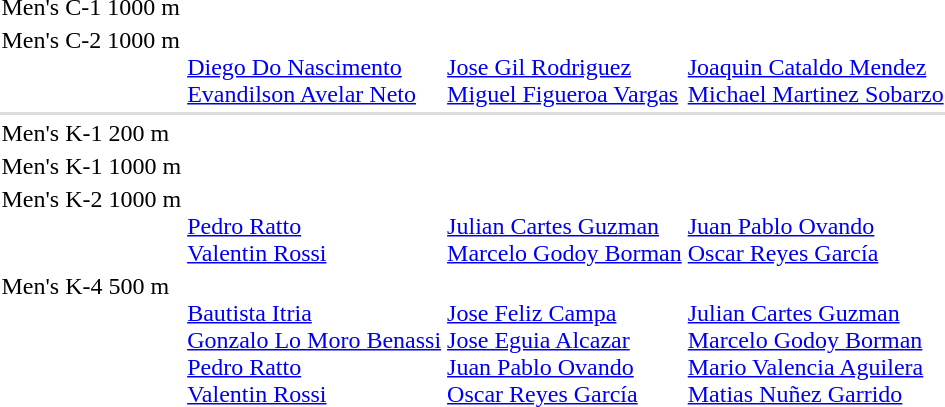<table>
<tr>
<td>Men's C-1 1000 m</td>
<td></td>
<td></td>
<td></td>
</tr>
<tr valign="top">
<td>Men's C-2 1000 m</td>
<td><br><a href='#'>Diego Do Nascimento</a><br><a href='#'>Evandilson Avelar Neto</a></td>
<td><br><a href='#'>Jose Gil Rodriguez</a><br><a href='#'>Miguel Figueroa Vargas</a></td>
<td><br><a href='#'>Joaquin Cataldo Mendez</a><br><a href='#'>Michael Martinez Sobarzo</a></td>
</tr>
<tr bgcolor=#DDDDDD>
<td colspan=7></td>
</tr>
<tr>
<td>Men's K-1 200 m</td>
<td></td>
<td></td>
<td></td>
</tr>
<tr>
<td>Men's K-1 1000 m</td>
<td></td>
<td></td>
<td></td>
</tr>
<tr valign="top">
<td>Men's K-2 1000 m</td>
<td><br><a href='#'>Pedro Ratto</a><br><a href='#'>Valentin Rossi</a></td>
<td><br><a href='#'>Julian Cartes Guzman</a><br><a href='#'>Marcelo Godoy Borman</a></td>
<td><br><a href='#'>Juan Pablo Ovando</a><br><a href='#'>Oscar Reyes García</a></td>
</tr>
<tr valign="top">
<td>Men's K-4 500 m</td>
<td><br><a href='#'>Bautista Itria</a><br><a href='#'>Gonzalo Lo Moro Benassi</a><br><a href='#'>Pedro Ratto</a><br><a href='#'>Valentin Rossi</a></td>
<td><br><a href='#'>Jose Feliz Campa</a><br><a href='#'>Jose Eguia Alcazar</a><br><a href='#'>Juan Pablo Ovando</a><br><a href='#'>Oscar Reyes García</a></td>
<td><br><a href='#'>Julian Cartes Guzman</a><br><a href='#'>Marcelo Godoy Borman</a><br><a href='#'>Mario Valencia Aguilera</a><br><a href='#'>Matias Nuñez Garrido</a></td>
</tr>
</table>
